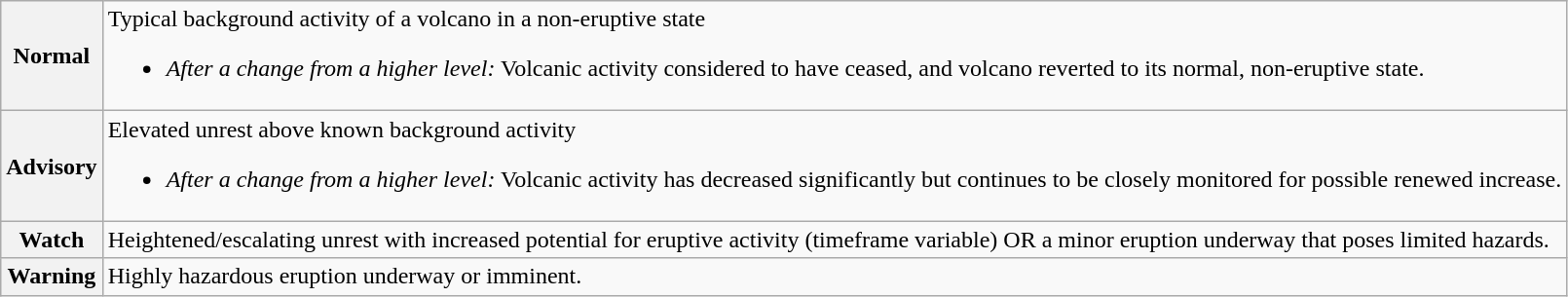<table class="wikitable">
<tr>
<th>Normal</th>
<td>Typical background activity of a volcano in a non-eruptive state<br><ul><li><em>After a change from a higher level:</em> Volcanic activity considered to have ceased, and volcano reverted to its normal, non-eruptive state.</li></ul></td>
</tr>
<tr>
<th>Advisory</th>
<td>Elevated unrest above known background activity<br><ul><li><em>After a change from a higher level:</em> Volcanic activity has decreased significantly but continues to be closely monitored for possible renewed increase.</li></ul></td>
</tr>
<tr>
<th>Watch</th>
<td>Heightened/escalating unrest with increased potential for eruptive activity (timeframe variable) OR a minor eruption underway that poses limited hazards.</td>
</tr>
<tr>
<th>Warning</th>
<td>Highly hazardous eruption underway or imminent.</td>
</tr>
</table>
